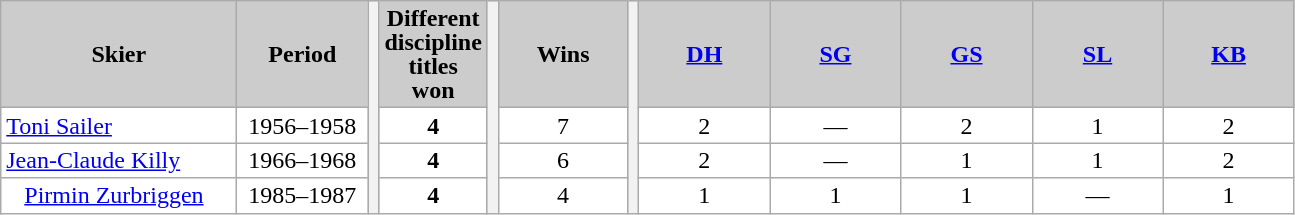<table class="wikitable plainrowheaders" style="background:#fff; font-size:100%; line-height:16px; border:grey solid 1px; border-collapse:collapse">
<tr style="background:#ccc; text-align:center;">
<th style="background-color: #ccc;" width="150">Skier</th>
<th style="background-color: #ccc;" width="80">Period</th>
<th rowspan=6></th>
<th style="background-color: #ccc;" width="40">Different discipline titles won</th>
<th rowspan=6></th>
<th style="background:#ccc; width:10%">Wins</th>
<th rowspan=6></th>
<th style="background-color: #ccc;" width="80"><a href='#'>DH</a></th>
<th style="background-color: #ccc;" width="80"><a href='#'>SG</a></th>
<th style="background-color: #ccc;" width="80"><a href='#'>GS</a></th>
<th style="background-color: #ccc;" width="80"><a href='#'>SL</a></th>
<th style="background-color: #ccc;" width="80"><a href='#'>KB</a></th>
</tr>
<tr align=center>
<td align=left> <a href='#'>Toni Sailer</a></td>
<td>1956–1958</td>
<td><strong>4</strong></td>
<td>7</td>
<td>2</td>
<td>—</td>
<td>2</td>
<td>1</td>
<td>2</td>
</tr>
<tr align=center>
<td align=left> <a href='#'>Jean-Claude Killy</a></td>
<td>1966–1968</td>
<td><strong>4</strong></td>
<td>6</td>
<td>2</td>
<td>—</td>
<td>1</td>
<td>1</td>
<td>2</td>
</tr>
<tr align=center>
<td align=left>   <a href='#'>Pirmin Zurbriggen</a></td>
<td>1985–1987</td>
<td><strong>4</strong></td>
<td>4</td>
<td>1</td>
<td>1</td>
<td>1</td>
<td>—</td>
<td>1</td>
</tr>
</table>
